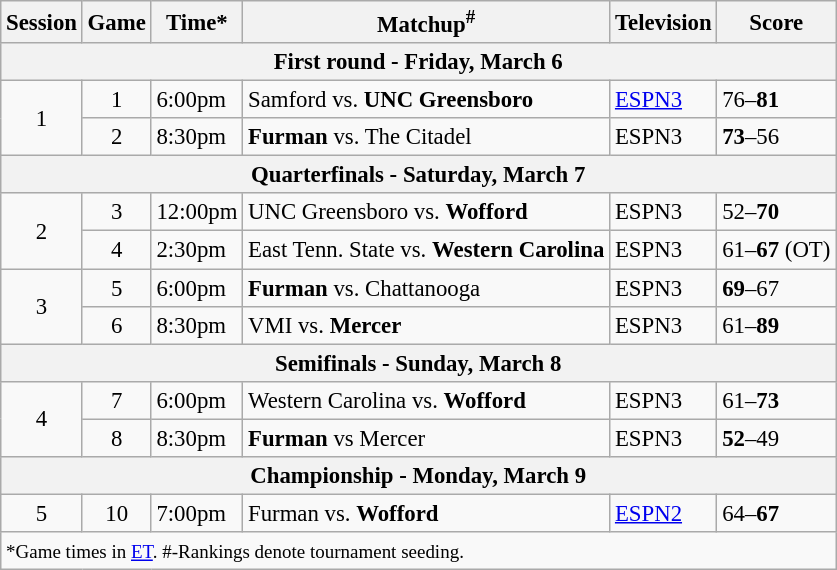<table class="wikitable" style="font-size: 95%">
<tr>
<th>Session</th>
<th>Game</th>
<th>Time*</th>
<th>Matchup<sup>#</sup></th>
<th>Television</th>
<th>Score</th>
</tr>
<tr>
<th colspan=6>First round - Friday, March 6</th>
</tr>
<tr>
<td rowspan=2 align=center>1</td>
<td align=center>1</td>
<td>6:00pm</td>
<td>Samford vs. <strong>UNC Greensboro</strong></td>
<td><a href='#'>ESPN3</a></td>
<td>76–<strong>81</strong></td>
</tr>
<tr>
<td align=center>2</td>
<td>8:30pm</td>
<td><strong>Furman</strong> vs. The Citadel</td>
<td>ESPN3</td>
<td><strong>73</strong>–56</td>
</tr>
<tr>
<th colspan=6>Quarterfinals - Saturday, March 7</th>
</tr>
<tr>
<td rowspan=2 align=center>2</td>
<td align=center>3</td>
<td>12:00pm</td>
<td>UNC Greensboro vs. <strong>Wofford</strong></td>
<td>ESPN3</td>
<td>52–<strong>70</strong></td>
</tr>
<tr>
<td align=center>4</td>
<td>2:30pm</td>
<td>East Tenn. State vs. <strong>Western Carolina</strong></td>
<td>ESPN3</td>
<td>61–<strong>67</strong> (OT)</td>
</tr>
<tr>
<td rowspan=2 align=center>3</td>
<td align=center>5</td>
<td>6:00pm</td>
<td><strong>Furman</strong> vs. Chattanooga</td>
<td>ESPN3</td>
<td><strong>69</strong>–67</td>
</tr>
<tr>
<td align=center>6</td>
<td>8:30pm</td>
<td>VMI vs. <strong>Mercer</strong></td>
<td>ESPN3</td>
<td>61–<strong>89</strong></td>
</tr>
<tr>
<th colspan=6>Semifinals - Sunday, March 8</th>
</tr>
<tr>
<td rowspan=2 align=center>4</td>
<td align=center>7</td>
<td>6:00pm</td>
<td>Western Carolina vs. <strong>Wofford</strong></td>
<td>ESPN3</td>
<td>61–<strong>73</strong></td>
</tr>
<tr>
<td align=center>8</td>
<td>8:30pm</td>
<td><strong>Furman</strong> vs Mercer</td>
<td>ESPN3</td>
<td><strong>52</strong>–49</td>
</tr>
<tr>
<th colspan=6>Championship - Monday, March 9</th>
</tr>
<tr>
<td align=center>5</td>
<td align=center>10</td>
<td>7:00pm</td>
<td>Furman vs. <strong>Wofford</strong></td>
<td><a href='#'>ESPN2</a></td>
<td>64–<strong>67</strong></td>
</tr>
<tr>
<td colspan=6><small>*Game times in <a href='#'>ET</a>. #-Rankings denote tournament seeding.</small></td>
</tr>
</table>
